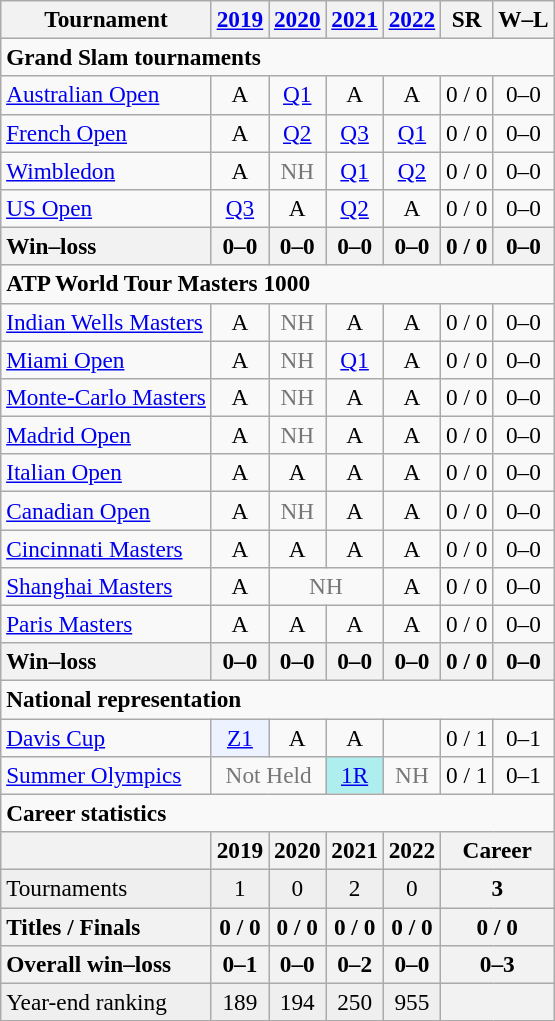<table class=wikitable style=text-align:center;font-size:97%>
<tr>
<th>Tournament</th>
<th><a href='#'>2019</a></th>
<th><a href='#'>2020</a></th>
<th><a href='#'>2021</a></th>
<th><a href='#'>2022</a></th>
<th>SR</th>
<th>W–L</th>
</tr>
<tr>
<td colspan="7" align="left"><strong>Grand Slam tournaments</strong></td>
</tr>
<tr>
<td align=left><a href='#'>Australian Open</a></td>
<td>A</td>
<td><a href='#'>Q1</a></td>
<td>A</td>
<td>A</td>
<td>0 / 0</td>
<td>0–0</td>
</tr>
<tr>
<td align=left><a href='#'>French Open</a></td>
<td>A</td>
<td><a href='#'>Q2</a></td>
<td><a href='#'>Q3</a></td>
<td><a href='#'>Q1</a></td>
<td>0 / 0</td>
<td>0–0</td>
</tr>
<tr>
<td align=left><a href='#'>Wimbledon</a></td>
<td>A</td>
<td style=color:#767676>NH</td>
<td><a href='#'>Q1</a></td>
<td><a href='#'>Q2</a></td>
<td>0 / 0</td>
<td>0–0</td>
</tr>
<tr>
<td align=left><a href='#'>US Open</a></td>
<td><a href='#'>Q3</a></td>
<td>A</td>
<td><a href='#'>Q2</a></td>
<td>A</td>
<td>0 / 0</td>
<td>0–0</td>
</tr>
<tr>
<th style=text-align:left>Win–loss</th>
<th>0–0</th>
<th>0–0</th>
<th>0–0</th>
<th>0–0</th>
<th>0 / 0</th>
<th>0–0</th>
</tr>
<tr>
<td colspan="7" align="left"><strong>ATP World Tour Masters 1000</strong></td>
</tr>
<tr>
<td align=left><a href='#'>Indian Wells Masters</a></td>
<td>A</td>
<td style="color:#767676">NH</td>
<td>A</td>
<td>A</td>
<td>0 / 0</td>
<td>0–0</td>
</tr>
<tr>
<td align=left><a href='#'>Miami Open</a></td>
<td>A</td>
<td style=color:#767676>NH</td>
<td><a href='#'>Q1</a></td>
<td>A</td>
<td>0 / 0</td>
<td>0–0</td>
</tr>
<tr>
<td align=left><a href='#'>Monte-Carlo Masters</a></td>
<td>A</td>
<td style=color:#767676>NH</td>
<td>A</td>
<td>A</td>
<td>0 / 0</td>
<td>0–0</td>
</tr>
<tr>
<td align=left><a href='#'>Madrid Open</a></td>
<td>A</td>
<td style=color:#767676>NH</td>
<td>A</td>
<td>A</td>
<td>0 / 0</td>
<td>0–0</td>
</tr>
<tr>
<td align=left><a href='#'>Italian Open</a></td>
<td>A</td>
<td>A</td>
<td>A</td>
<td>A</td>
<td>0 / 0</td>
<td>0–0</td>
</tr>
<tr>
<td align=left><a href='#'>Canadian Open</a></td>
<td>A</td>
<td style=color:#767676>NH</td>
<td>A</td>
<td>A</td>
<td>0 / 0</td>
<td>0–0</td>
</tr>
<tr>
<td align=left><a href='#'>Cincinnati Masters</a></td>
<td>A</td>
<td>A</td>
<td>A</td>
<td>A</td>
<td>0 / 0</td>
<td>0–0</td>
</tr>
<tr>
<td align=left><a href='#'>Shanghai Masters</a></td>
<td>A</td>
<td colspan="2" style="color:#767676">NH</td>
<td>A</td>
<td>0 / 0</td>
<td>0–0</td>
</tr>
<tr>
<td align=left><a href='#'>Paris Masters</a></td>
<td>A</td>
<td>A</td>
<td>A</td>
<td>A</td>
<td>0 / 0</td>
<td>0–0</td>
</tr>
<tr>
<th style=text-align:left>Win–loss</th>
<th>0–0</th>
<th>0–0</th>
<th>0–0</th>
<th>0–0</th>
<th>0 / 0</th>
<th>0–0</th>
</tr>
<tr>
<td colspan="7" align="left"><strong>National representation</strong></td>
</tr>
<tr>
<td align=left><a href='#'>Davis Cup</a></td>
<td bgcolor="ecf2ff"><a href='#'>Z1</a></td>
<td>A</td>
<td>A</td>
<td></td>
<td>0 / 1</td>
<td>0–1</td>
</tr>
<tr>
<td align=left><a href='#'>Summer Olympics</a></td>
<td style=color:#767676 colspan="2">Not Held</td>
<td bgcolor="afeeee"><a href='#'>1R</a></td>
<td style=color:#767676>NH</td>
<td>0 / 1</td>
<td>0–1</td>
</tr>
<tr>
<td colspan="7" align="left"><strong>Career statistics</strong></td>
</tr>
<tr>
<th></th>
<th>2019</th>
<th>2020</th>
<th>2021</th>
<th>2022</th>
<th colspan=2>Career</th>
</tr>
<tr bgcolor=efefef>
<td align=left>Tournaments</td>
<td>1</td>
<td>0</td>
<td>2</td>
<td>0</td>
<th colspan=2>3</th>
</tr>
<tr>
<th style=text-align:left>Titles / Finals</th>
<th>0 / 0</th>
<th>0 / 0</th>
<th>0 / 0</th>
<th>0 / 0</th>
<th colspan=2>0 / 0</th>
</tr>
<tr>
<th style=text-align:left>Overall win–loss</th>
<th>0–1</th>
<th>0–0</th>
<th>0–2</th>
<th>0–0</th>
<th colspan=2>0–3</th>
</tr>
<tr bgcolor=efefef>
<td align=left>Year-end ranking</td>
<td>189</td>
<td>194</td>
<td>250</td>
<td>955</td>
<th colspan=2><strong></strong></th>
</tr>
</table>
